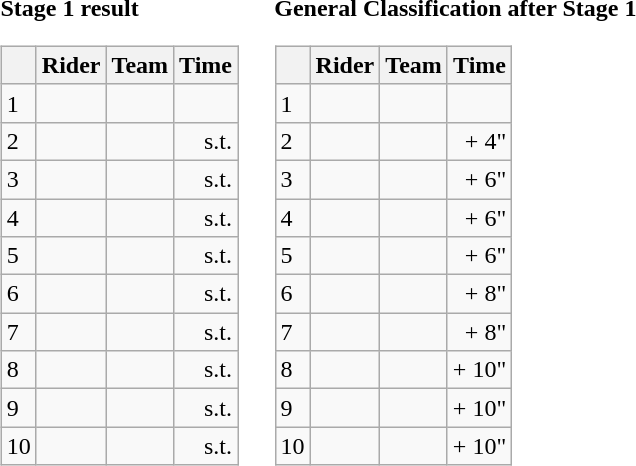<table>
<tr>
<td><strong>Stage 1 result</strong><br><table class="wikitable">
<tr>
<th></th>
<th>Rider</th>
<th>Team</th>
<th>Time</th>
</tr>
<tr>
<td>1</td>
<td></td>
<td></td>
<td align="right"></td>
</tr>
<tr>
<td>2</td>
<td></td>
<td></td>
<td align="right">s.t.</td>
</tr>
<tr>
<td>3</td>
<td></td>
<td></td>
<td align="right">s.t.</td>
</tr>
<tr>
<td>4</td>
<td></td>
<td></td>
<td align="right">s.t.</td>
</tr>
<tr>
<td>5</td>
<td></td>
<td></td>
<td align="right">s.t.</td>
</tr>
<tr>
<td>6</td>
<td></td>
<td></td>
<td align="right">s.t.</td>
</tr>
<tr>
<td>7</td>
<td></td>
<td></td>
<td align="right">s.t.</td>
</tr>
<tr>
<td>8</td>
<td></td>
<td></td>
<td align="right">s.t.</td>
</tr>
<tr>
<td>9</td>
<td></td>
<td></td>
<td align="right">s.t.</td>
</tr>
<tr>
<td>10</td>
<td></td>
<td></td>
<td align="right">s.t.</td>
</tr>
</table>
</td>
<td></td>
<td><strong>General Classification after Stage 1</strong><br><table class="wikitable">
<tr>
<th></th>
<th>Rider</th>
<th>Team</th>
<th>Time</th>
</tr>
<tr>
<td>1</td>
<td> </td>
<td></td>
<td align="right"></td>
</tr>
<tr>
<td>2</td>
<td></td>
<td></td>
<td align="right">+ 4"</td>
</tr>
<tr>
<td>3</td>
<td></td>
<td></td>
<td align="right">+ 6"</td>
</tr>
<tr>
<td>4</td>
<td></td>
<td></td>
<td align="right">+ 6"</td>
</tr>
<tr>
<td>5</td>
<td> </td>
<td></td>
<td align="right">+ 6"</td>
</tr>
<tr>
<td>6</td>
<td></td>
<td></td>
<td align="right">+ 8"</td>
</tr>
<tr>
<td>7</td>
<td></td>
<td></td>
<td align="right">+ 8"</td>
</tr>
<tr>
<td>8</td>
<td></td>
<td></td>
<td align="right">+ 10"</td>
</tr>
<tr>
<td>9</td>
<td></td>
<td></td>
<td align="right">+ 10"</td>
</tr>
<tr>
<td>10</td>
<td></td>
<td></td>
<td align="right">+ 10"</td>
</tr>
</table>
</td>
</tr>
</table>
